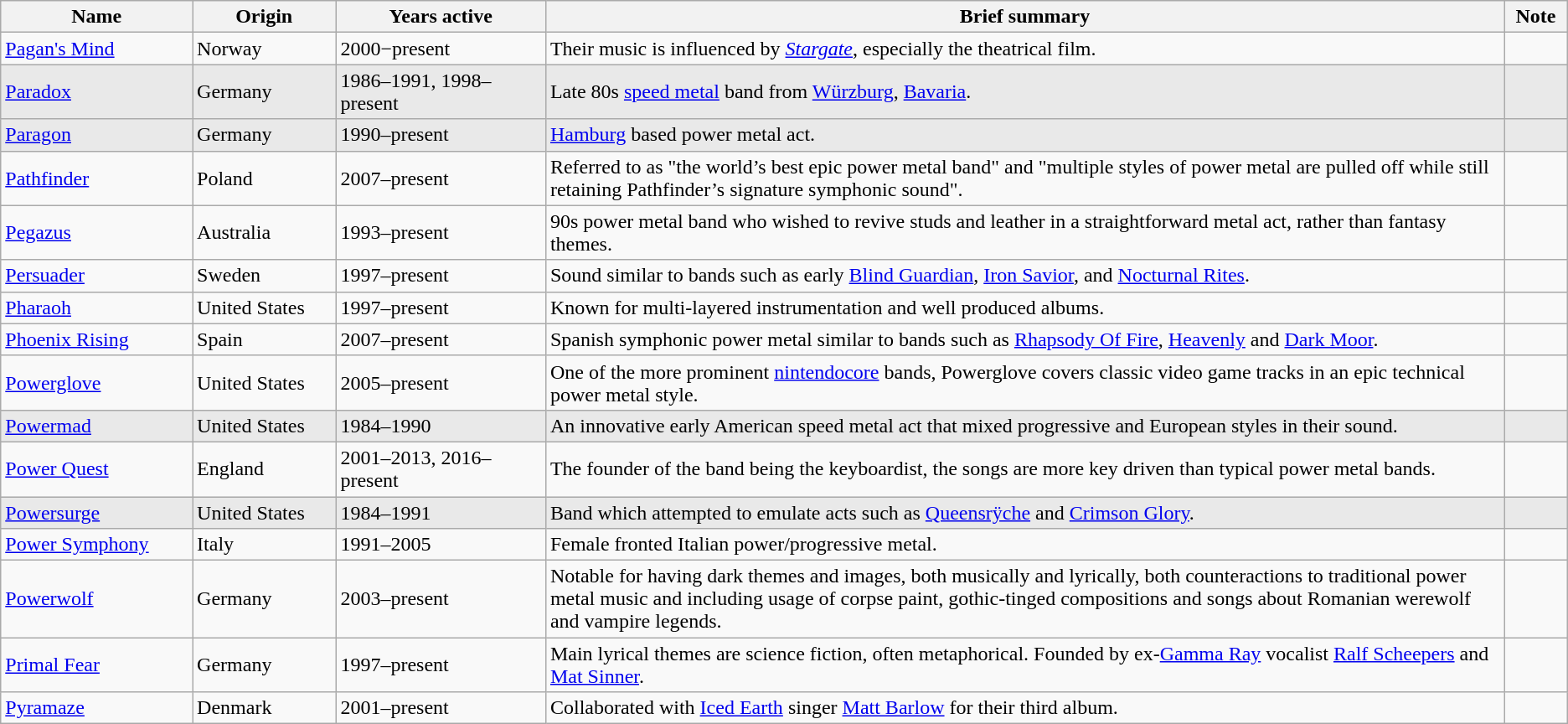<table class= "wikitable sortable sticky-header-multi">
<tr>
<th style="width:11em">Name</th>
<th style="width:8em">Origin</th>
<th style="width:12em">Years active</th>
<th style="width:65em">Brief summary</th>
<th style="width:3em">Note</th>
</tr>
<tr>
<td><a href='#'>Pagan's Mind</a></td>
<td>Norway</td>
<td>2000−present</td>
<td>Their music is influenced by <em><a href='#'>Stargate</a></em>, especially the theatrical film.</td>
<td></td>
</tr>
<tr style="background:#e9e9e9;">
<td><a href='#'>Paradox</a></td>
<td>Germany</td>
<td>1986–1991, 1998–present</td>
<td>Late 80s <a href='#'>speed metal</a> band from <a href='#'>Würzburg</a>, <a href='#'>Bavaria</a>.</td>
<td></td>
</tr>
<tr style="background:#e9e9e9;">
<td><a href='#'>Paragon</a></td>
<td>Germany</td>
<td>1990–present</td>
<td><a href='#'>Hamburg</a> based power metal act.</td>
<td></td>
</tr>
<tr>
<td><a href='#'>Pathfinder</a></td>
<td>Poland</td>
<td>2007–present</td>
<td>Referred to as "the world’s best epic power metal band" and "multiple styles of power metal are pulled off while still retaining Pathfinder’s signature symphonic sound".</td>
<td></td>
</tr>
<tr>
<td><a href='#'>Pegazus</a></td>
<td>Australia</td>
<td>1993–present</td>
<td>90s power metal band who wished to revive studs and leather in a straightforward metal act, rather than fantasy themes.</td>
<td></td>
</tr>
<tr>
<td><a href='#'>Persuader</a></td>
<td>Sweden</td>
<td>1997–present</td>
<td>Sound similar to bands such as early <a href='#'>Blind Guardian</a>, <a href='#'>Iron Savior</a>, and <a href='#'>Nocturnal Rites</a>.</td>
<td></td>
</tr>
<tr>
<td><a href='#'>Pharaoh</a></td>
<td>United States</td>
<td>1997–present</td>
<td>Known for multi-layered instrumentation and well produced albums.</td>
<td></td>
</tr>
<tr>
<td><a href='#'>Phoenix Rising</a></td>
<td>Spain</td>
<td>2007–present</td>
<td>Spanish symphonic power metal similar to bands such as <a href='#'>Rhapsody Of Fire</a>, <a href='#'>Heavenly</a> and <a href='#'>Dark Moor</a>.</td>
<td></td>
</tr>
<tr>
<td><a href='#'>Powerglove</a></td>
<td>United States</td>
<td>2005–present</td>
<td>One of the more prominent <a href='#'>nintendocore</a> bands, Powerglove covers classic video game tracks in an epic technical power metal style.</td>
<td></td>
</tr>
<tr style="background:#e9e9e9;">
<td><a href='#'>Powermad</a></td>
<td>United States</td>
<td>1984–1990</td>
<td>An innovative early American speed metal act that mixed progressive and European styles in their sound.</td>
<td></td>
</tr>
<tr>
<td><a href='#'>Power Quest</a></td>
<td>England</td>
<td>2001–2013, 2016–present</td>
<td>The founder of the band being the keyboardist, the songs are more key driven than typical power metal bands.</td>
<td></td>
</tr>
<tr style="background:#e9e9e9;">
<td><a href='#'>Powersurge</a></td>
<td>United States</td>
<td>1984–1991</td>
<td>Band which attempted to emulate acts such as <a href='#'>Queensrÿche</a> and <a href='#'>Crimson Glory</a>.</td>
<td></td>
</tr>
<tr>
<td><a href='#'>Power Symphony</a></td>
<td>Italy</td>
<td>1991–2005</td>
<td>Female fronted Italian power/progressive metal.</td>
<td></td>
</tr>
<tr>
<td><a href='#'>Powerwolf</a></td>
<td>Germany</td>
<td>2003–present</td>
<td>Notable for having dark themes and images, both musically and lyrically, both counteractions to traditional power metal music and including usage of corpse paint, gothic-tinged compositions and songs about Romanian werewolf and vampire legends.</td>
<td></td>
</tr>
<tr>
<td><a href='#'>Primal Fear</a></td>
<td>Germany</td>
<td>1997–present</td>
<td>Main lyrical themes are science fiction, often metaphorical. Founded by ex-<a href='#'>Gamma Ray</a> vocalist <a href='#'>Ralf Scheepers</a> and <a href='#'>Mat Sinner</a>.</td>
<td></td>
</tr>
<tr>
<td><a href='#'>Pyramaze</a></td>
<td>Denmark</td>
<td>2001–present</td>
<td>Collaborated with <a href='#'>Iced Earth</a> singer <a href='#'>Matt Barlow</a> for their third album.</td>
<td></td>
</tr>
</table>
